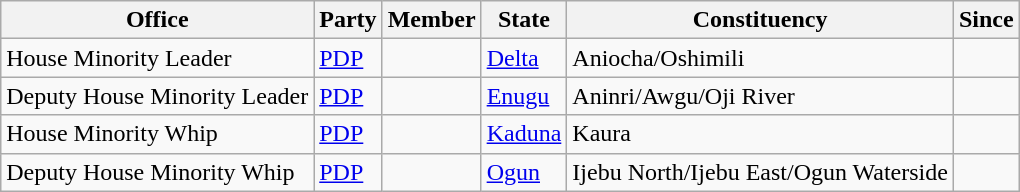<table class="sortable wikitable">
<tr>
<th>Office</th>
<th>Party</th>
<th>Member</th>
<th>State</th>
<th>Constituency</th>
<th>Since</th>
</tr>
<tr>
<td>House Minority Leader</td>
<td><a href='#'>PDP</a></td>
<td></td>
<td><a href='#'>Delta</a></td>
<td>Aniocha/Oshimili</td>
<td></td>
</tr>
<tr>
<td>Deputy House Minority Leader</td>
<td><a href='#'>PDP</a></td>
<td></td>
<td><a href='#'>Enugu</a></td>
<td>Aninri/Awgu/Oji River</td>
<td></td>
</tr>
<tr>
<td>House Minority Whip</td>
<td><a href='#'>PDP</a></td>
<td></td>
<td><a href='#'>Kaduna</a></td>
<td>Kaura</td>
<td></td>
</tr>
<tr>
<td>Deputy House Minority Whip</td>
<td><a href='#'>PDP</a></td>
<td></td>
<td><a href='#'>Ogun</a></td>
<td>Ijebu North/Ijebu East/Ogun Waterside</td>
<td></td>
</tr>
</table>
